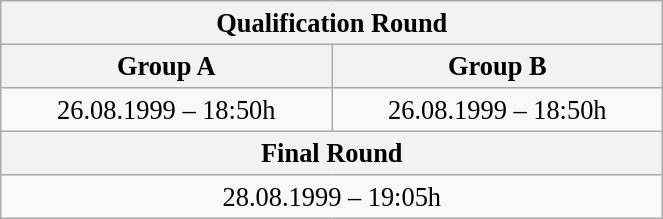<table class="wikitable" style=" text-align:center; font-size:110%;" width="35%">
<tr>
<th colspan="2">Qualification Round</th>
</tr>
<tr>
<th>Group A</th>
<th>Group B</th>
</tr>
<tr>
<td>26.08.1999 – 18:50h</td>
<td>26.08.1999 – 18:50h</td>
</tr>
<tr>
<th colspan="2">Final Round</th>
</tr>
<tr>
<td colspan="2">28.08.1999 – 19:05h</td>
</tr>
</table>
